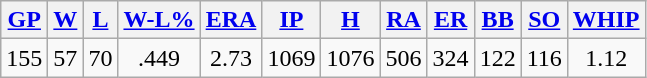<table class="wikitable">
<tr>
<th><a href='#'>GP</a></th>
<th><a href='#'>W</a></th>
<th><a href='#'>L</a></th>
<th><a href='#'>W-L%</a></th>
<th><a href='#'>ERA</a></th>
<th><a href='#'>IP</a></th>
<th><a href='#'>H</a></th>
<th><a href='#'>RA</a></th>
<th><a href='#'>ER</a></th>
<th><a href='#'>BB</a></th>
<th><a href='#'>SO</a></th>
<th><a href='#'>WHIP</a></th>
</tr>
<tr align=center>
<td>155</td>
<td>57</td>
<td>70</td>
<td>.449</td>
<td>2.73</td>
<td>1069</td>
<td>1076</td>
<td>506</td>
<td>324</td>
<td>122</td>
<td>116</td>
<td>1.12</td>
</tr>
</table>
